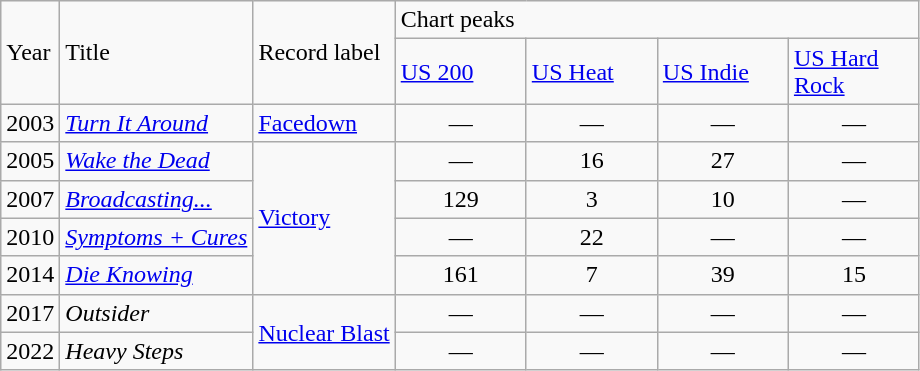<table class="wikitable">
<tr>
<td rowspan="2">Year</td>
<td rowspan="2">Title</td>
<td rowspan="2">Record label</td>
<td colspan="4">Chart peaks</td>
</tr>
<tr>
<td width="80"><a href='#'>US 200</a></td>
<td width="80"><a href='#'>US Heat</a></td>
<td width="80"><a href='#'>US Indie</a></td>
<td width="80"><a href='#'>US Hard Rock</a></td>
</tr>
<tr>
<td>2003</td>
<td><em><a href='#'>Turn It Around</a></em></td>
<td><a href='#'>Facedown</a></td>
<td align="center">—</td>
<td align="center">—</td>
<td align="center">—</td>
<td align="center">—</td>
</tr>
<tr>
<td>2005</td>
<td><em><a href='#'>Wake the Dead</a></em></td>
<td rowspan="4"><a href='#'>Victory</a></td>
<td align="center">—</td>
<td align="center">16</td>
<td align="center">27</td>
<td align="center">—</td>
</tr>
<tr>
<td>2007</td>
<td><em><a href='#'>Broadcasting...</a></em></td>
<td align="center">129</td>
<td align="center">3</td>
<td align="center">10</td>
<td align="center">—</td>
</tr>
<tr>
<td>2010</td>
<td><em><a href='#'>Symptoms + Cures</a></em></td>
<td align="center">—</td>
<td align="center">22</td>
<td align="center">—</td>
<td align="center">—</td>
</tr>
<tr>
<td>2014</td>
<td><em><a href='#'>Die Knowing</a></em></td>
<td align="center">161</td>
<td align="center">7</td>
<td align="center">39</td>
<td align="center">15</td>
</tr>
<tr>
<td>2017</td>
<td><em>Outsider</em></td>
<td rowspan="2"><a href='#'>Nuclear Blast</a></td>
<td align="center">—</td>
<td align="center">—</td>
<td align="center">—</td>
<td align="center">—</td>
</tr>
<tr>
<td>2022</td>
<td><em>Heavy Steps</em></td>
<td align="center">—</td>
<td align="center">—</td>
<td align="center">—</td>
<td align="center">—</td>
</tr>
</table>
